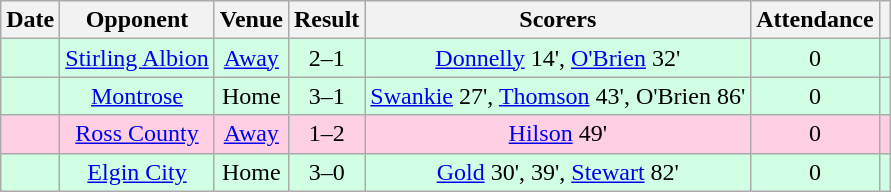<table class="wikitable sortable" style="text-align:center;">
<tr>
<th>Date</th>
<th>Opponent</th>
<th>Venue</th>
<th>Result</th>
<th class=unsortable>Scorers</th>
<th>Attendance</th>
<th></th>
</tr>
<tr style="background-color: #d0ffe3;">
<td></td>
<td><a href='#'>Stirling Albion</a></td>
<td><a href='#'>Away</a></td>
<td>2–1</td>
<td><a href='#'>Donnelly</a> 14', <a href='#'>O'Brien</a> 32'</td>
<td>0</td>
<td></td>
</tr>
<tr style="background-color: #d0ffe3;">
<td></td>
<td><a href='#'>Montrose</a></td>
<td>Home</td>
<td>3–1</td>
<td><a href='#'>Swankie</a> 27', <a href='#'>Thomson</a> 43', O'Brien 86'</td>
<td>0</td>
<td></td>
</tr>
<tr style="background-color: #ffd0e3;">
<td></td>
<td><a href='#'>Ross County</a></td>
<td><a href='#'>Away</a></td>
<td>1–2</td>
<td><a href='#'>Hilson</a> 49'</td>
<td>0</td>
<td></td>
</tr>
<tr style="background-color: #d0ffe3;">
<td></td>
<td><a href='#'>Elgin City</a></td>
<td>Home</td>
<td>3–0</td>
<td><a href='#'>Gold</a> 30', 39', <a href='#'>Stewart</a> 82'</td>
<td>0</td>
<td></td>
</tr>
</table>
